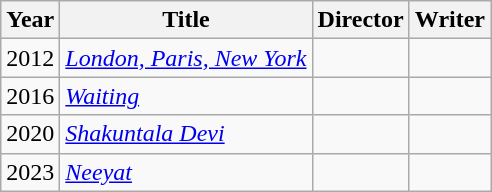<table class="wikitable">
<tr>
<th>Year</th>
<th>Title</th>
<th>Director</th>
<th>Writer</th>
</tr>
<tr>
<td>2012</td>
<td><em><a href='#'>London, Paris, New York</a></em></td>
<td></td>
<td></td>
</tr>
<tr>
<td>2016</td>
<td><em><a href='#'>Waiting</a></em></td>
<td></td>
<td></td>
</tr>
<tr>
<td>2020</td>
<td><em><a href='#'>Shakuntala Devi</a></em></td>
<td></td>
<td></td>
</tr>
<tr>
<td>2023</td>
<td><em><a href='#'>Neeyat</a></em></td>
<td></td>
<td></td>
</tr>
</table>
